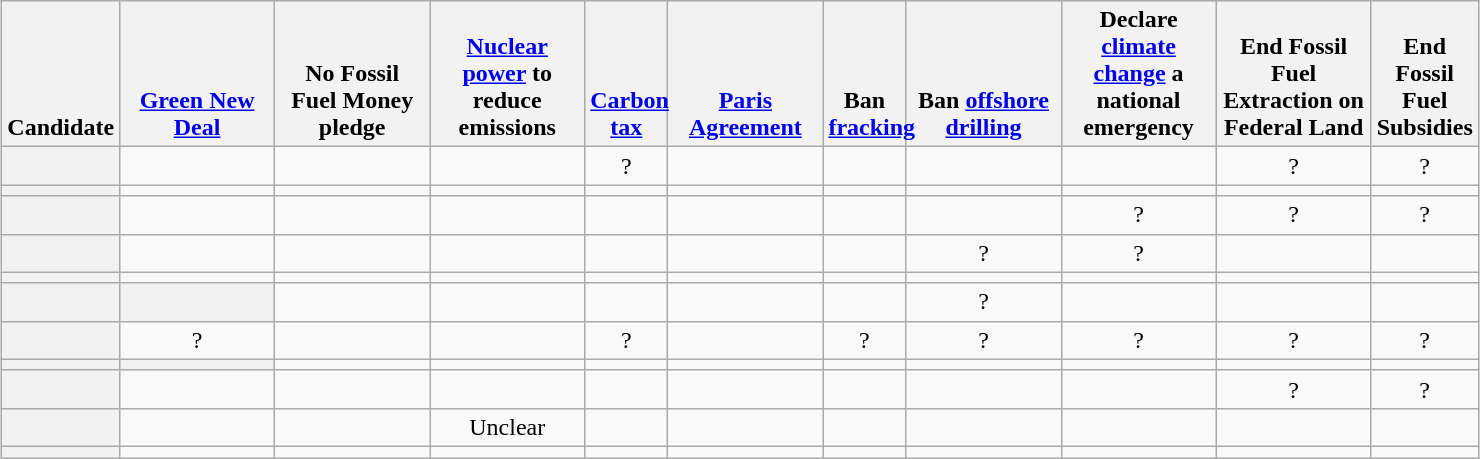<table class="wikitable sortable" style=margin:auto;table-layout:fixed;text-align:center>
<tr valign=bottom>
<th>Candidate</th>
<th style=max-width:6em><a href='#'>Green New Deal</a></th>
<th style=max-width:6em>No Fossil Fuel Money pledge</th>
<th style=max-width:6em><a href='#'>Nuclear power</a> to reduce emissions</th>
<th style=max-width:3em><a href='#'>Carbon tax</a></th>
<th style=max-width:6em><a href='#'>Paris Agreement</a></th>
<th style=max-width:3em>Ban <a href='#'>fracking</a></th>
<th style=max-width:6em>Ban <a href='#'>offshore drilling</a></th>
<th style=max-width:6em>Declare <a href='#'>climate change</a> a national emergency</th>
<th style=max-width:6em>End Fossil Fuel Extraction on Federal Land</th>
<th style=max-width:4em>End Fossil Fuel Subsidies</th>
</tr>
<tr>
<th></th>
<td></td>
<td></td>
<td></td>
<td>?</td>
<td></td>
<td></td>
<td></td>
<td></td>
<td>?</td>
<td>?</td>
</tr>
<tr>
<th></th>
<td></td>
<td></td>
<td></td>
<td></td>
<td></td>
<td></td>
<td></td>
<td></td>
<td></td>
<td></td>
</tr>
<tr>
<th></th>
<td></td>
<td></td>
<td></td>
<td></td>
<td></td>
<td></td>
<td></td>
<td>?</td>
<td>?</td>
<td>?</td>
</tr>
<tr>
<th></th>
<td></td>
<td></td>
<td></td>
<td></td>
<td></td>
<td></td>
<td>?</td>
<td>?</td>
<td></td>
<td></td>
</tr>
<tr>
<th></th>
<td></td>
<td></td>
<td></td>
<td></td>
<td></td>
<td></td>
<td></td>
<td></td>
<td></td>
<td></td>
</tr>
<tr>
<th></th>
<th></th>
<td></td>
<td></td>
<td></td>
<td></td>
<td></td>
<td>?</td>
<td></td>
<td></td>
<td></td>
</tr>
<tr>
<th></th>
<td>?</td>
<td></td>
<td></td>
<td>?</td>
<td></td>
<td>?</td>
<td>?</td>
<td>?</td>
<td>?</td>
<td>?</td>
</tr>
<tr>
<th></th>
<th></th>
<td></td>
<td></td>
<td></td>
<td></td>
<td></td>
<td></td>
<td></td>
<td></td>
<td></td>
</tr>
<tr>
<th></th>
<td></td>
<td></td>
<td></td>
<td></td>
<td></td>
<td></td>
<td></td>
<td></td>
<td>?</td>
<td>?</td>
</tr>
<tr>
<th></th>
<td></td>
<td></td>
<td>Unclear</td>
<td></td>
<td></td>
<td></td>
<td></td>
<td></td>
<td></td>
<td></td>
</tr>
<tr>
<th></th>
<td></td>
<td></td>
<td></td>
<td></td>
<td></td>
<td></td>
<td></td>
<td></td>
<td></td>
<td></td>
</tr>
</table>
